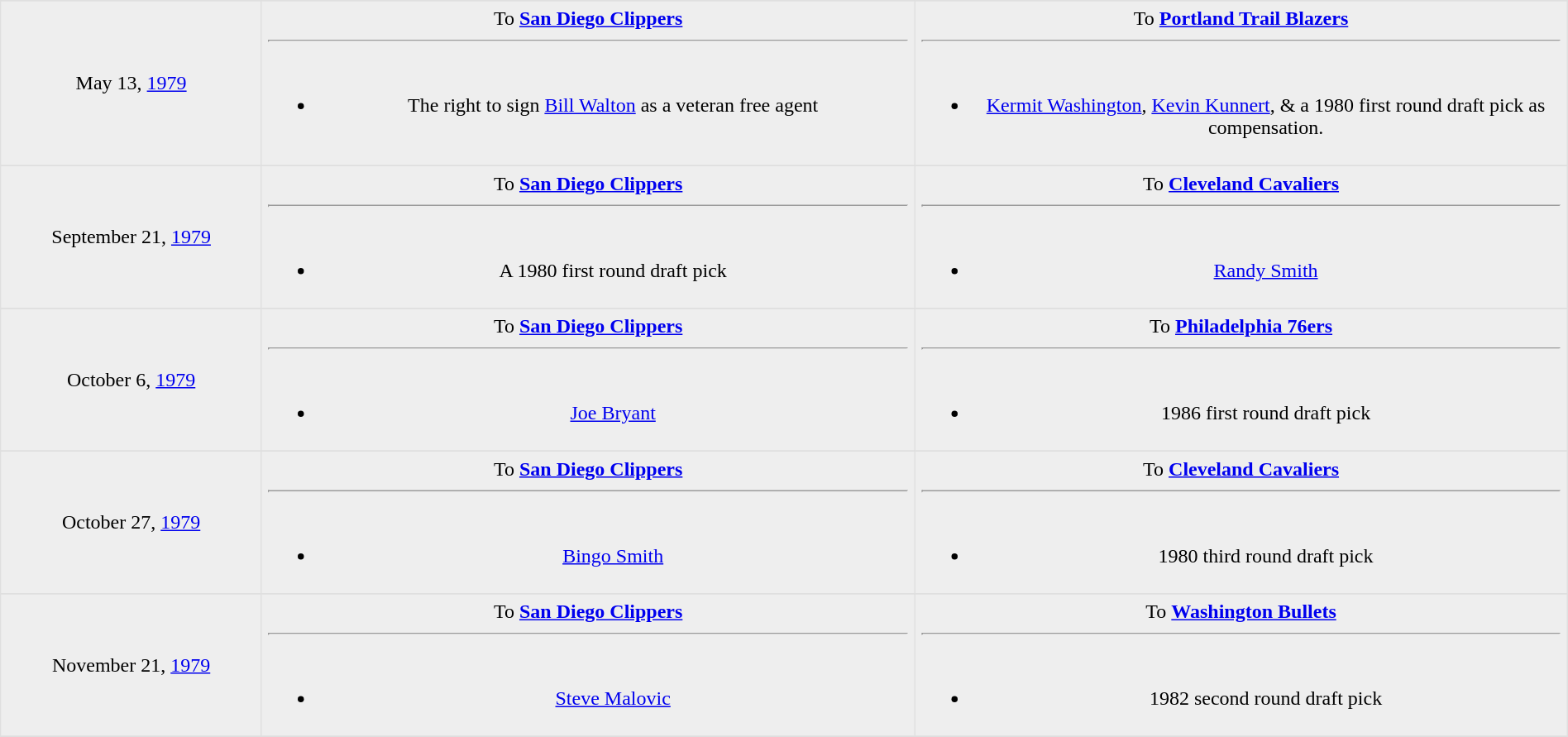<table border=1 style="border-collapse:collapse; text-align: center; width: 100%" bordercolor="#DFDFDF"  cellpadding="5">
<tr>
</tr>
<tr bgcolor="eeeeee">
<td style="width:12%">May 13, <a href='#'>1979</a></td>
<td style="width:30%" valign="top">To <strong><a href='#'>San Diego Clippers</a></strong><hr><br><ul><li>The right to sign <a href='#'>Bill Walton</a> as a veteran free agent</li></ul></td>
<td style="width:30%" valign="top">To <strong><a href='#'>Portland Trail Blazers</a></strong><hr><br><ul><li><a href='#'>Kermit Washington</a>, <a href='#'>Kevin Kunnert</a>, & a 1980 first round draft pick as compensation.</li></ul></td>
</tr>
<tr>
</tr>
<tr bgcolor="eeeeee">
<td style="width:12%">September 21, <a href='#'>1979</a></td>
<td style="width:30%" valign="top">To <strong><a href='#'>San Diego Clippers</a></strong><hr><br><ul><li>A 1980 first round draft pick</li></ul></td>
<td style="width:30%" valign="top">To <strong><a href='#'>Cleveland Cavaliers</a></strong><hr><br><ul><li><a href='#'>Randy Smith</a></li></ul></td>
</tr>
<tr>
</tr>
<tr bgcolor="eeeeee">
<td style="width:12%">October 6, <a href='#'>1979</a></td>
<td style="width:30%" valign="top">To <strong><a href='#'>San Diego Clippers</a></strong><hr><br><ul><li><a href='#'>Joe Bryant</a></li></ul></td>
<td style="width:30%" valign="top">To <strong><a href='#'>Philadelphia 76ers</a></strong><hr><br><ul><li>1986 first round draft pick</li></ul></td>
</tr>
<tr>
</tr>
<tr bgcolor="eeeeee">
<td style="width:12%">October 27, <a href='#'>1979</a></td>
<td style="width:30%" valign="top">To <strong><a href='#'>San Diego Clippers</a></strong><hr><br><ul><li><a href='#'>Bingo Smith</a></li></ul></td>
<td style="width:30%" valign="top">To <strong><a href='#'>Cleveland Cavaliers</a></strong><hr><br><ul><li>1980 third round draft pick</li></ul></td>
</tr>
<tr>
</tr>
<tr bgcolor="eeeeee">
<td style="width:12%">November 21, <a href='#'>1979</a></td>
<td style="width:30%" valign="top">To <strong><a href='#'>San Diego Clippers</a></strong><hr><br><ul><li><a href='#'>Steve Malovic</a></li></ul></td>
<td style="width:30%" valign="top">To <strong><a href='#'>Washington Bullets</a></strong><hr><br><ul><li>1982 second round draft pick</li></ul></td>
</tr>
<tr>
</tr>
</table>
